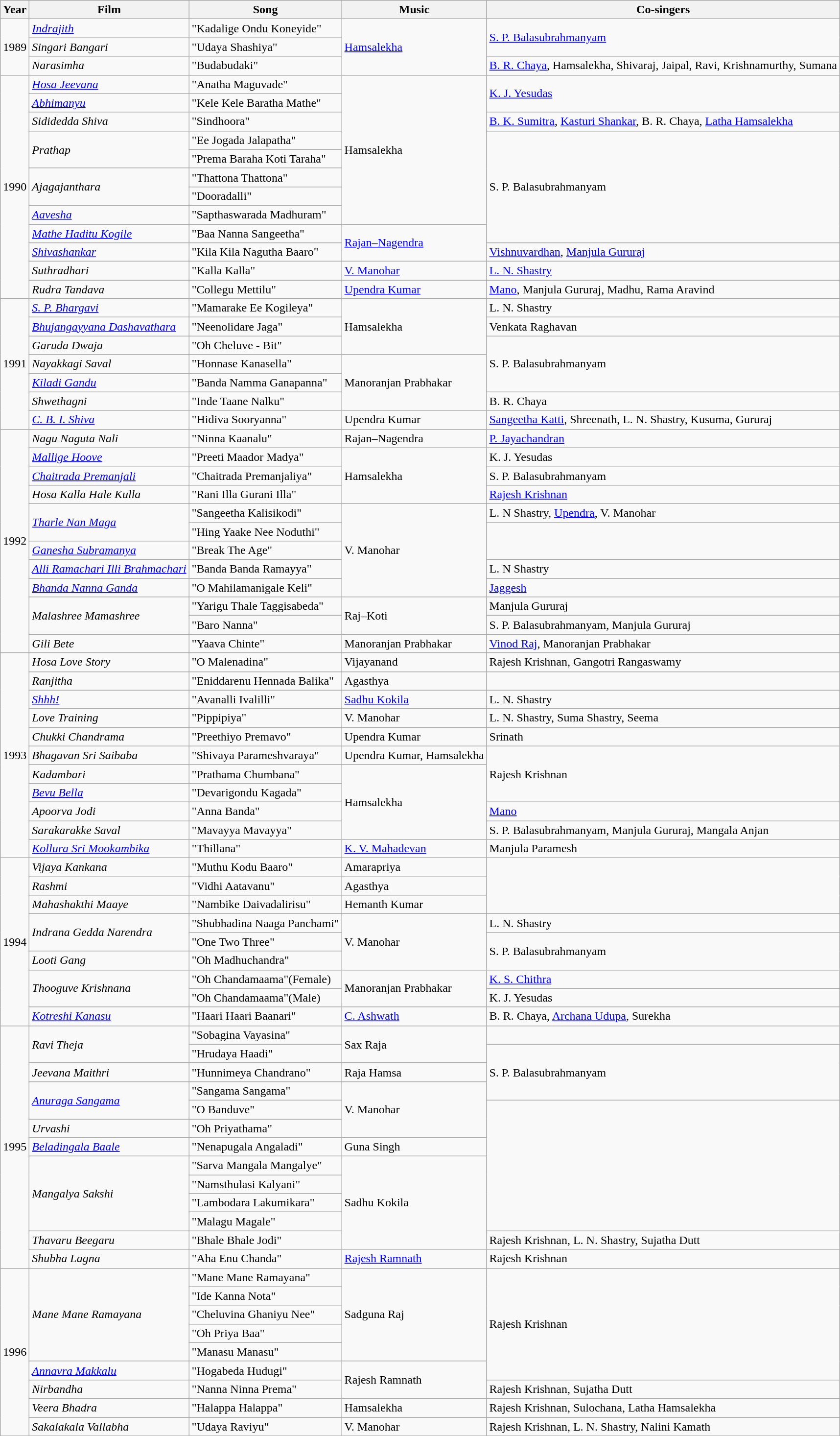<table class="wikitable">
<tr>
<th>Year</th>
<th>Film</th>
<th>Song</th>
<th>Music</th>
<th>Co-singers</th>
</tr>
<tr>
<td rowspan="3">1989</td>
<td><em><a href='#'>Indrajith</a></em></td>
<td>"Kadalige Ondu Koneyide"</td>
<td rowspan="3"><a href='#'>Hamsalekha</a></td>
<td rowspan="2"><a href='#'>S. P. Balasubrahmanyam</a></td>
</tr>
<tr>
<td><em>Singari Bangari</em></td>
<td>"Udaya Shashiya"</td>
</tr>
<tr>
<td><em>Narasimha</em></td>
<td>"Budabudaki"</td>
<td><a href='#'>B. R. Chaya</a>, Hamsalekha, Shivaraj, Jaipal, Ravi, Krishnamurthy, Sumana</td>
</tr>
<tr>
<td rowspan="12">1990</td>
<td><em><a href='#'>Hosa Jeevana</a></em></td>
<td>"Anatha Maguvade"</td>
<td rowspan="8">Hamsalekha</td>
<td rowspan="2"><a href='#'>K. J. Yesudas</a></td>
</tr>
<tr>
<td><em><a href='#'>Abhimanyu</a></em></td>
<td>"Kele Kele Baratha Mathe"</td>
</tr>
<tr>
<td><em>Sididedda Shiva</em></td>
<td>"Sindhoora"</td>
<td><a href='#'>B. K. Sumitra</a>, <a href='#'>Kasturi Shankar</a>, B. R. Chaya, <a href='#'>Latha Hamsalekha</a></td>
</tr>
<tr>
<td rowspan="2"><em>Prathap</em></td>
<td>"Ee Jogada Jalapatha"</td>
<td rowspan="6">S. P. Balasubrahmanyam</td>
</tr>
<tr>
<td>"Prema Baraha Koti Taraha"</td>
</tr>
<tr>
<td rowspan="2"><em>Ajagajanthara</em></td>
<td>"Thattona Thattona"</td>
</tr>
<tr>
<td>"Dooradalli"</td>
</tr>
<tr>
<td><em><a href='#'>Aavesha</a></em></td>
<td>"Sapthaswarada Madhuram"</td>
</tr>
<tr>
<td><em><a href='#'>Mathe Haditu Kogile</a></em></td>
<td>"Baa Nanna Sangeetha"</td>
<td rowspan="2"><a href='#'>Rajan–Nagendra</a></td>
</tr>
<tr>
<td><em><a href='#'>Shivashankar</a></em></td>
<td>"Kila Kila Nagutha Baaro"</td>
<td><a href='#'>Vishnuvardhan</a>, <a href='#'>Manjula Gururaj</a></td>
</tr>
<tr>
<td><em>Suthradhari</em></td>
<td>"Kalla Kalla"</td>
<td><a href='#'>V. Manohar</a></td>
<td><a href='#'>L. N. Shastry</a></td>
</tr>
<tr>
<td><em>Rudra Tandava</em></td>
<td>"Collegu Mettilu"</td>
<td><a href='#'>Upendra Kumar</a></td>
<td><a href='#'>Mano</a>, Manjula Gururaj, Madhu, Rama Aravind</td>
</tr>
<tr>
<td rowspan="7">1991</td>
<td><em><a href='#'>S. P. Bhargavi</a></em></td>
<td>"Mamarake Ee Kogileya"</td>
<td rowspan="3">Hamsalekha</td>
<td>L. N. Shastry</td>
</tr>
<tr>
<td><em><a href='#'>Bhujangayyana Dashavathara</a></em></td>
<td>"Neenolidare Jaga"</td>
<td>Venkata Raghavan</td>
</tr>
<tr>
<td><em>Garuda Dwaja</em></td>
<td>"Oh Cheluve - Bit"</td>
<td rowspan="3">S. P. Balasubrahmanyam</td>
</tr>
<tr>
<td><em>Nayakkagi Saval</em></td>
<td>"Honnase Kanasella"</td>
<td rowspan="3">Manoranjan Prabhakar</td>
</tr>
<tr>
<td><em><a href='#'>Kiladi Gandu</a></em></td>
<td>"Banda Namma Ganapanna"</td>
</tr>
<tr>
<td><em>Shwethagni</em></td>
<td>"Inde Taane Nalku"</td>
<td>B. R. Chaya</td>
</tr>
<tr>
<td><em><a href='#'>C. B. I. Shiva</a></em></td>
<td>"Hidiva Sooryanna"</td>
<td>Upendra Kumar</td>
<td><a href='#'>Sangeetha Katti</a>, Shreenath, L. N. Shastry, Kusuma, Gururaj</td>
</tr>
<tr>
<td rowspan="12">1992</td>
<td><em>Nagu Naguta Nali</em></td>
<td>"Ninna Kaanalu"</td>
<td>Rajan–Nagendra</td>
<td><a href='#'>P. Jayachandran</a></td>
</tr>
<tr>
<td><em><a href='#'>Mallige Hoove</a></em></td>
<td>"Preeti Maador Madya"</td>
<td rowspan="3">Hamsalekha</td>
<td>K. J. Yesudas</td>
</tr>
<tr>
<td><em><a href='#'>Chaitrada Premanjali</a></em></td>
<td>"Chaitrada Premanjaliya"</td>
<td>S. P. Balasubrahmanyam</td>
</tr>
<tr>
<td><em>Hosa Kalla Hale Kulla</em></td>
<td>"Rani Illa Gurani Illa"</td>
<td><a href='#'>Rajesh Krishnan</a></td>
</tr>
<tr>
<td rowspan="2"><em><a href='#'>Tharle Nan Maga</a></em></td>
<td>"Sangeetha Kalisikodi"</td>
<td rowspan="5">V. Manohar</td>
<td>L. N Shastry, <a href='#'>Upendra</a>, V. Manohar</td>
</tr>
<tr>
<td>"Hing Yaake Nee Noduthi"</td>
</tr>
<tr>
<td><em><a href='#'>Ganesha Subramanya</a></em></td>
<td>"Break The Age"</td>
</tr>
<tr>
<td><em><a href='#'>Alli Ramachari Illi Brahmachari</a></em></td>
<td>"Banda Banda Ramayya"</td>
<td>L. N Shastry</td>
</tr>
<tr>
<td><em><a href='#'>Bhanda Nanna Ganda</a></em></td>
<td>"O Mahilamanigale Keli"</td>
<td><a href='#'>Jaggesh</a></td>
</tr>
<tr>
<td rowspan="2"><em>Malashree Mamashree</em></td>
<td>"Yarigu Thale Taggisabeda"</td>
<td rowspan="2">Raj–Koti</td>
<td>Manjula Gururaj</td>
</tr>
<tr>
<td>"Baro Nanna"</td>
<td>S. P. Balasubrahmanyam, Manjula Gururaj</td>
</tr>
<tr>
<td><em>Gili Bete</em></td>
<td>"Yaava Chinte"</td>
<td>Manoranjan Prabhakar</td>
<td><a href='#'>Vinod Raj</a>, Manoranjan Prabhakar</td>
</tr>
<tr>
<td rowspan="11">1993</td>
<td><em>Hosa Love Story</em></td>
<td>"O Malenadina"</td>
<td>Vijayanand</td>
<td>Rajesh Krishnan, Gangotri Rangaswamy</td>
</tr>
<tr>
<td><em>Ranjitha</em></td>
<td>"Eniddarenu Hennada Balika"</td>
<td>Agasthya</td>
</tr>
<tr>
<td><em><a href='#'>Shhh!</a></em></td>
<td>"Avanalli Ivalilli"</td>
<td><a href='#'>Sadhu Kokila</a></td>
<td>L. N. Shastry</td>
</tr>
<tr>
<td><em>Love Training</em></td>
<td>"Pippipiya"</td>
<td>V. Manohar</td>
<td>L. N. Shastry, Suma Shastry, Seema</td>
</tr>
<tr>
<td><em>Chukki Chandrama</em></td>
<td>"Preethiyo Premavo"</td>
<td>Upendra Kumar</td>
<td>Srinath</td>
</tr>
<tr>
<td><em>Bhagavan Sri Saibaba</em></td>
<td>"Shivaya Parameshvaraya"</td>
<td>Upendra Kumar, Hamsalekha</td>
<td rowspan="3">Rajesh Krishnan</td>
</tr>
<tr>
<td><em>Kadambari</em></td>
<td>"Prathama Chumbana"</td>
<td rowspan="4">Hamsalekha</td>
</tr>
<tr>
<td><em><a href='#'>Bevu Bella</a></em></td>
<td>"Devarigondu Kagada"</td>
</tr>
<tr>
<td><em>Apoorva Jodi</em></td>
<td>"Anna Banda"</td>
<td><a href='#'>Mano</a></td>
</tr>
<tr>
<td><em>Sarakarakke Saval</em></td>
<td>"Mavayya Mavayya"</td>
<td>S. P. Balasubrahmanyam, Manjula Gururaj, Mangala Anjan</td>
</tr>
<tr>
<td><em><a href='#'>Kollura Sri Mookambika</a></em></td>
<td>"Thillana"</td>
<td><a href='#'>K. V. Mahadevan</a></td>
<td>Manjula Paramesh</td>
</tr>
<tr>
<td rowspan="9">1994</td>
<td><em>Vijaya Kankana</em></td>
<td>"Muthu Kodu Baaro"</td>
<td>Amarapriya</td>
</tr>
<tr>
<td><em>Rashmi</em></td>
<td>"Vidhi Aatavanu"</td>
<td>Agasthya</td>
</tr>
<tr>
<td><em>Mahashakthi Maaye</em></td>
<td>"Nambike Daivadalirisu"</td>
<td>Hemanth Kumar</td>
</tr>
<tr>
<td rowspan="2"><em>Indrana Gedda Narendra</em></td>
<td>"Shubhadina Naaga Panchami"</td>
<td rowspan="3">V. Manohar</td>
<td>L. N. Shastry</td>
</tr>
<tr>
<td>"One Two Three"</td>
<td rowspan="2">S. P. Balasubrahmanyam</td>
</tr>
<tr>
<td><em>Looti Gang</em></td>
<td>"Oh Madhuchandra"</td>
</tr>
<tr>
<td rowspan="2"><em>Thooguve Krishnana</em></td>
<td>"Oh Chandamaama"(Female)</td>
<td rowspan="2">Manoranjan Prabhakar</td>
<td><a href='#'>K. S. Chithra</a></td>
</tr>
<tr>
<td>"Oh Chandamaama"(Male)</td>
<td>K. J. Yesudas</td>
</tr>
<tr>
<td><em><a href='#'>Kotreshi Kanasu</a></em></td>
<td>"Haari Haari Baanari"</td>
<td><a href='#'>C. Ashwath</a></td>
<td>B. R. Chaya, <a href='#'>Archana Udupa</a>, Surekha</td>
</tr>
<tr>
<td rowspan="13">1995</td>
<td rowspan="2"><em>Ravi Theja</em></td>
<td>"Sobagina Vayasina"</td>
<td rowspan="2">Sax Raja</td>
</tr>
<tr>
<td>"Hrudaya Haadi"</td>
<td rowspan="3">S. P. Balasubrahmanyam</td>
</tr>
<tr>
<td><em>Jeevana Maithri</em></td>
<td>"Hunnimeya Chandrano"</td>
<td>Raja Hamsa</td>
</tr>
<tr>
<td rowspan="2"><em><a href='#'>Anuraga Sangama</a></em></td>
<td>"Sangama Sangama"</td>
<td rowspan="3">V. Manohar</td>
</tr>
<tr>
<td>"O Banduve"</td>
</tr>
<tr>
<td><em>Urvashi</em></td>
<td>"Oh Priyathama"</td>
</tr>
<tr>
<td><em><a href='#'>Beladingala Baale</a></em></td>
<td>"Nenapugala Angaladi"</td>
<td>Guna Singh</td>
</tr>
<tr>
<td rowspan="4"><em>Mangalya Sakshi</em></td>
<td>"Sarva Mangala Mangalye"</td>
<td rowspan="5">Sadhu Kokila</td>
</tr>
<tr>
<td>"Namsthulasi Kalyani"</td>
</tr>
<tr>
<td>"Lambodara Lakumikara"</td>
</tr>
<tr>
<td>"Malagu Magale"</td>
</tr>
<tr>
<td><em>Thavaru Beegaru</em></td>
<td>"Bhale Bhale Jodi"</td>
<td>Rajesh Krishnan, L. N. Shastry, Sujatha Dutt</td>
</tr>
<tr>
<td><em>Shubha Lagna</em></td>
<td>"Aha Enu Chanda"</td>
<td><a href='#'>Rajesh Ramnath</a></td>
<td>Rajesh Krishnan</td>
</tr>
<tr>
<td rowspan="9">1996</td>
<td rowspan="5"><em>Mane Mane Ramayana</em></td>
<td>"Mane Mane Ramayana"</td>
<td rowspan="5">Sadguna Raj</td>
<td rowspan="6">Rajesh Krishnan</td>
</tr>
<tr>
<td>"Ide Kanna Nota"</td>
</tr>
<tr>
<td>"Cheluvina Ghaniyu Nee"</td>
</tr>
<tr>
<td>"Oh Priya Baa"</td>
</tr>
<tr>
<td>"Manasu Manasu"</td>
</tr>
<tr>
<td><em><a href='#'>Annavra Makkalu</a></em></td>
<td>"Hogabeda Hudugi"</td>
<td rowspan="2">Rajesh Ramnath</td>
</tr>
<tr>
<td><em>Nirbandha</em></td>
<td>"Nanna Ninna Prema"</td>
<td>Rajesh Krishnan, Sujatha Dutt</td>
</tr>
<tr>
<td><em>Veera Bhadra</em></td>
<td>"Halappa Halappa"</td>
<td>Hamsalekha</td>
<td>Rajesh Krishnan, Sulochana, Latha Hamsalekha</td>
</tr>
<tr>
<td><em>Sakalakala Vallabha</em></td>
<td>"Udaya Raviyu"</td>
<td>V. Manohar</td>
<td>Rajesh Krishnan, L. N. Shastry, Nalini Kamath</td>
</tr>
<tr>
</tr>
</table>
